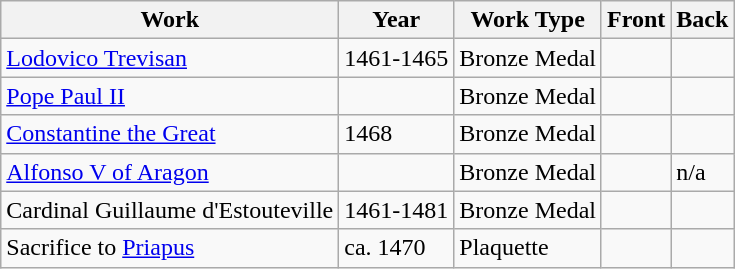<table class="wikitable">
<tr>
<th>Work</th>
<th>Year</th>
<th>Work Type</th>
<th>Front</th>
<th>Back</th>
</tr>
<tr>
<td><a href='#'>Lodovico Trevisan</a></td>
<td>1461-1465</td>
<td>Bronze Medal</td>
<td></td>
<td></td>
</tr>
<tr>
<td><a href='#'>Pope Paul II</a></td>
<td></td>
<td>Bronze Medal</td>
<td></td>
<td></td>
</tr>
<tr>
<td><a href='#'>Constantine the Great</a></td>
<td>1468</td>
<td>Bronze Medal</td>
<td></td>
<td></td>
</tr>
<tr>
<td><a href='#'>Alfonso V of Aragon</a></td>
<td></td>
<td>Bronze Medal</td>
<td></td>
<td>n/a</td>
</tr>
<tr>
<td>Cardinal Guillaume d'Estouteville</td>
<td>1461-1481</td>
<td>Bronze Medal</td>
<td></td>
<td></td>
</tr>
<tr>
<td>Sacrifice to <a href='#'>Priapus</a></td>
<td>ca. 1470</td>
<td>Plaquette</td>
<td></td>
<td></td>
</tr>
</table>
